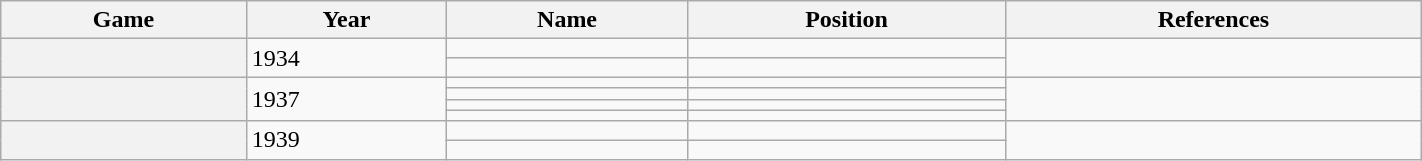<table class="wikitable sortable" width="75%">
<tr>
<th scope="col">Game</th>
<th scope="col">Year</th>
<th scope="col">Name</th>
<th scope="col">Position</th>
<th scope="col" class="unsortable">References</th>
</tr>
<tr>
<th scope="row" rowspan="2"></th>
<td rowspan="2">1934</td>
<td></td>
<td></td>
<td rowspan="2"></td>
</tr>
<tr>
<td></td>
<td></td>
</tr>
<tr>
<th scope="row" rowspan="4"></th>
<td rowspan="4">1937</td>
<td></td>
<td></td>
<td rowspan="4"></td>
</tr>
<tr>
<td></td>
<td></td>
</tr>
<tr>
<td></td>
<td></td>
</tr>
<tr>
<td></td>
<td></td>
</tr>
<tr>
<th scope="row" rowspan="2"></th>
<td rowspan="2">1939</td>
<td></td>
<td></td>
<td rowspan="2"></td>
</tr>
<tr>
<td></td>
<td></td>
</tr>
</table>
